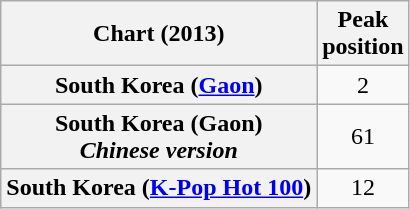<table class="wikitable sortable plainrowheaders" style="text-align:center;">
<tr>
<th>Chart (2013)</th>
<th>Peak<br>position</th>
</tr>
<tr>
<th scope=row>South Korea (<a href='#'>Gaon</a>)</th>
<td>2</td>
</tr>
<tr>
<th scope=row>South Korea (Gaon)<br><em>Chinese version</em></th>
<td>61</td>
</tr>
<tr>
<th scope=row>South Korea (<a href='#'>K-Pop Hot 100</a>)</th>
<td>12</td>
</tr>
</table>
